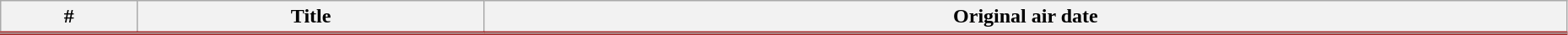<table class="wikitable" width="98%">
<tr style="border-bottom: 3px solid #A62A2A">
<th>#</th>
<th>Title</th>
<th>Original air date</th>
</tr>
<tr>
</tr>
</table>
